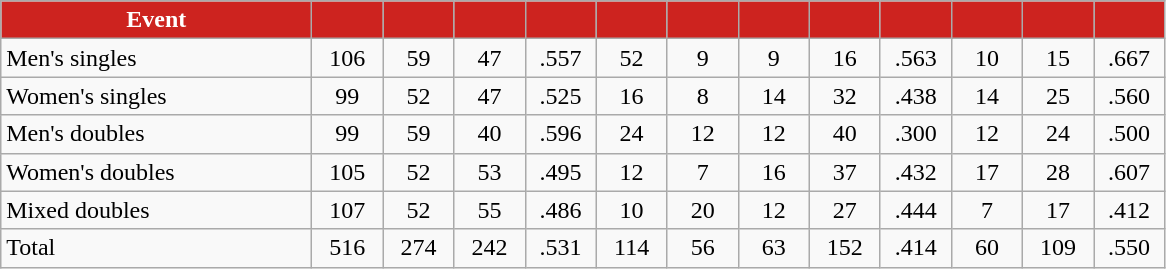<table class="wikitable" style="text-align:center">
<tr>
<th style="background:#CD231F; color:white" width="200px">Event</th>
<th style="background:#CD231F; color:white" width="40px"></th>
<th style="background:#CD231F; color:white" width="40px"></th>
<th style="background:#CD231F; color:white" width="40px"></th>
<th style="background:#CD231F; color:white" width="40px"></th>
<th style="background:#CD231F; color:white" width="40px"></th>
<th style="background:#CD231F; color:white" width="40px"></th>
<th style="background:#CD231F; color:white" width="40px"></th>
<th style="background:#CD231F; color:white" width="40px"></th>
<th style="background:#CD231F; color:white" width="40px"></th>
<th style="background:#CD231F; color:white" width="40px"></th>
<th style="background:#CD231F; color:white" width="40px"></th>
<th style="background:#CD231F; color:white" width="40px"></th>
</tr>
<tr>
<td style="text-align:left">Men's singles</td>
<td>106</td>
<td>59</td>
<td>47</td>
<td>.557</td>
<td>52</td>
<td>9</td>
<td>9</td>
<td>16</td>
<td>.563</td>
<td>10</td>
<td>15</td>
<td>.667</td>
</tr>
<tr>
<td style="text-align:left">Women's singles</td>
<td>99</td>
<td>52</td>
<td>47</td>
<td>.525</td>
<td>16</td>
<td>8</td>
<td>14</td>
<td>32</td>
<td>.438</td>
<td>14</td>
<td>25</td>
<td>.560</td>
</tr>
<tr>
<td style="text-align:left">Men's doubles</td>
<td>99</td>
<td>59</td>
<td>40</td>
<td>.596</td>
<td>24</td>
<td>12</td>
<td>12</td>
<td>40</td>
<td>.300</td>
<td>12</td>
<td>24</td>
<td>.500</td>
</tr>
<tr>
<td style="text-align:left">Women's doubles</td>
<td>105</td>
<td>52</td>
<td>53</td>
<td>.495</td>
<td>12</td>
<td>7</td>
<td>16</td>
<td>37</td>
<td>.432</td>
<td>17</td>
<td>28</td>
<td>.607</td>
</tr>
<tr>
<td style="text-align:left">Mixed doubles</td>
<td>107</td>
<td>52</td>
<td>55</td>
<td>.486</td>
<td>10</td>
<td>20</td>
<td>12</td>
<td>27</td>
<td>.444</td>
<td>7</td>
<td>17</td>
<td>.412</td>
</tr>
<tr>
<td style="text-align:left">Total</td>
<td>516</td>
<td>274</td>
<td>242</td>
<td>.531</td>
<td>114</td>
<td>56</td>
<td>63</td>
<td>152</td>
<td>.414</td>
<td>60</td>
<td>109</td>
<td>.550</td>
</tr>
</table>
